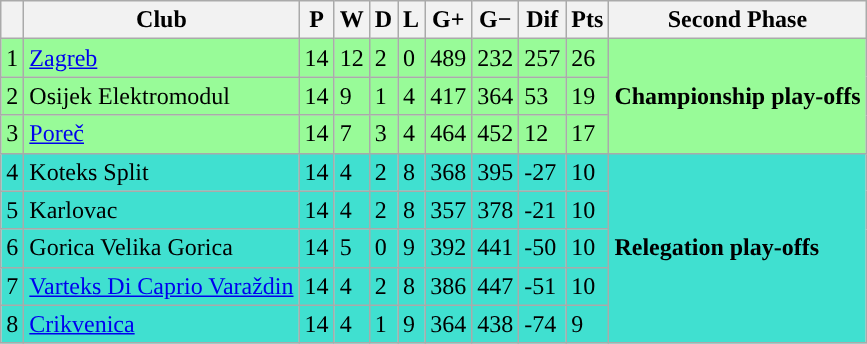<table class="wikitable sortable">
<tr>
<th></th>
<th>Club</th>
<th>P</th>
<th>W</th>
<th>D</th>
<th>L</th>
<th>G+</th>
<th>G−</th>
<th>Dif</th>
<th>Pts</th>
<th>Second Phase</th>
</tr>
<tr style="background:palegreen;">
<td>1</td>
<td><a href='#'>Zagreb</a></td>
<td>14</td>
<td>12</td>
<td>2</td>
<td>0</td>
<td>489</td>
<td>232</td>
<td>257</td>
<td>26</td>
<td rowspan="3"><strong>Championship play-offs</strong></td>
</tr>
<tr style="background:palegreen;">
<td>2</td>
<td>Osijek Elektromodul</td>
<td>14</td>
<td>9</td>
<td>1</td>
<td>4</td>
<td>417</td>
<td>364</td>
<td>53</td>
<td>19</td>
</tr>
<tr style="background:palegreen;">
<td>3</td>
<td><a href='#'>Poreč</a></td>
<td>14</td>
<td>7</td>
<td>3</td>
<td>4</td>
<td>464</td>
<td>452</td>
<td>12</td>
<td>17</td>
</tr>
<tr style="background:turquoise;">
<td>4</td>
<td>Koteks Split</td>
<td>14</td>
<td>4</td>
<td>2</td>
<td>8</td>
<td>368</td>
<td>395</td>
<td>-27</td>
<td>10</td>
<td rowspan="5"><strong>Relegation play-offs</strong></td>
</tr>
<tr style="background:turquoise;">
<td>5</td>
<td>Karlovac</td>
<td>14</td>
<td>4</td>
<td>2</td>
<td>8</td>
<td>357</td>
<td>378</td>
<td>-21</td>
<td>10</td>
</tr>
<tr style="background:turquoise;">
<td>6</td>
<td>Gorica Velika Gorica</td>
<td>14</td>
<td>5</td>
<td>0</td>
<td>9</td>
<td>392</td>
<td>441</td>
<td>-50</td>
<td>10</td>
</tr>
<tr style="background:turquoise;">
<td>7</td>
<td><a href='#'>Varteks Di Caprio Varaždin</a></td>
<td>14</td>
<td>4</td>
<td>2</td>
<td>8</td>
<td>386</td>
<td>447</td>
<td>-51</td>
<td>10</td>
</tr>
<tr style="background:turquoise;">
<td>8</td>
<td><a href='#'>Crikvenica</a></td>
<td>14</td>
<td>4</td>
<td>1</td>
<td>9</td>
<td>364</td>
<td>438</td>
<td>-74</td>
<td>9</td>
</tr>
</table>
